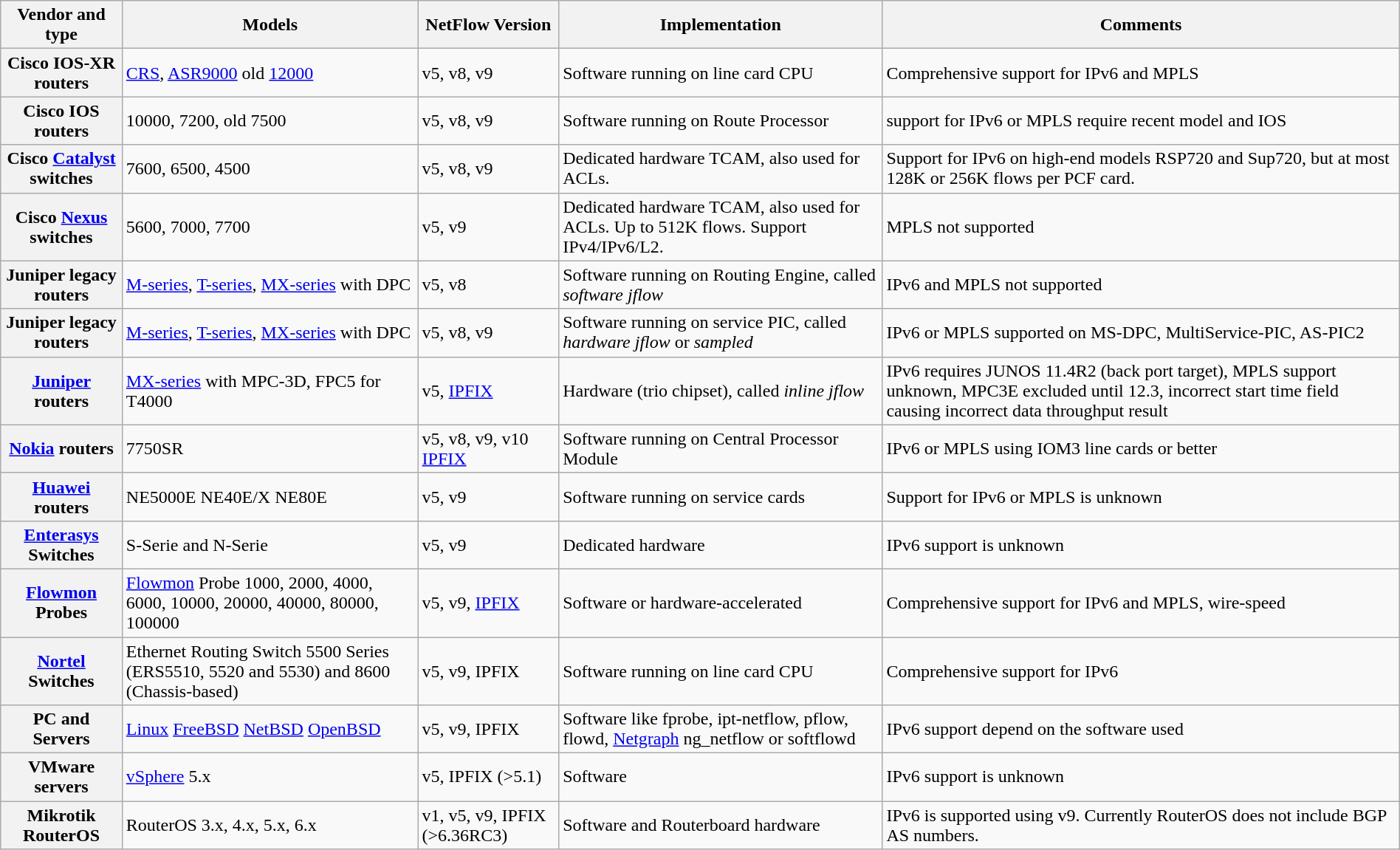<table class="wikitable" style="margin: 0 auto; text-align: left">
<tr>
<th>Vendor and type</th>
<th>Models</th>
<th>NetFlow Version</th>
<th>Implementation</th>
<th>Comments</th>
</tr>
<tr>
<th>Cisco IOS-XR routers</th>
<td><a href='#'>CRS</a>, <a href='#'>ASR9000</a> old <a href='#'>12000</a></td>
<td>v5, v8, v9</td>
<td>Software running on line card CPU</td>
<td>Comprehensive support for IPv6 and MPLS</td>
</tr>
<tr>
<th>Cisco IOS routers</th>
<td>10000, 7200, old 7500</td>
<td>v5, v8, v9</td>
<td>Software running on Route Processor</td>
<td>support for IPv6 or MPLS require recent model and IOS</td>
</tr>
<tr>
<th>Cisco <a href='#'>Catalyst</a>  switches</th>
<td>7600, 6500, 4500</td>
<td>v5, v8, v9</td>
<td>Dedicated hardware TCAM, also used for ACLs.</td>
<td>Support for IPv6 on high-end models RSP720 and Sup720, but at most 128K or 256K flows per PCF card.</td>
</tr>
<tr>
<th>Cisco <a href='#'>Nexus</a>  switches</th>
<td>5600, 7000, 7700</td>
<td>v5, v9</td>
<td>Dedicated hardware TCAM, also used for ACLs. Up to 512K flows. Support IPv4/IPv6/L2.</td>
<td>MPLS not supported</td>
</tr>
<tr>
<th>Juniper legacy routers</th>
<td><a href='#'>M-series</a>, <a href='#'>T-series</a>, <a href='#'>MX-series</a> with DPC</td>
<td>v5, v8</td>
<td>Software running on Routing Engine, called <em>software jflow</em></td>
<td>IPv6 and MPLS not supported</td>
</tr>
<tr>
<th>Juniper legacy routers</th>
<td><a href='#'>M-series</a>, <a href='#'>T-series</a>, <a href='#'>MX-series</a> with DPC</td>
<td>v5, v8, v9</td>
<td>Software running on service PIC, called <em>hardware jflow</em> or <em>sampled</em></td>
<td>IPv6 or MPLS supported on MS-DPC, MultiService-PIC, AS-PIC2</td>
</tr>
<tr>
<th><a href='#'>Juniper</a> routers</th>
<td><a href='#'>MX-series</a> with MPC-3D, FPC5 for T4000</td>
<td>v5, <a href='#'>IPFIX</a></td>
<td>Hardware (trio chipset), called <em>inline jflow</em></td>
<td>IPv6 requires JUNOS 11.4R2 (back port target), MPLS support unknown, MPC3E excluded until 12.3, incorrect start time field causing incorrect data throughput result </td>
</tr>
<tr>
<th><a href='#'>Nokia</a> routers</th>
<td>7750SR</td>
<td>v5, v8, v9, v10 <a href='#'>IPFIX</a></td>
<td>Software running on Central Processor Module</td>
<td>IPv6 or MPLS using IOM3 line cards or better</td>
</tr>
<tr>
<th><a href='#'>Huawei</a> routers</th>
<td>NE5000E NE40E/X NE80E</td>
<td>v5, v9</td>
<td>Software running on service cards</td>
<td>Support for IPv6 or MPLS is unknown</td>
</tr>
<tr>
<th><a href='#'>Enterasys</a> Switches</th>
<td>S-Serie  and N-Serie</td>
<td>v5, v9</td>
<td>Dedicated hardware</td>
<td>IPv6 support is unknown</td>
</tr>
<tr>
<th><a href='#'>Flowmon</a> Probes</th>
<td><a href='#'>Flowmon</a> Probe 1000, 2000, 4000, 6000, 10000, 20000, 40000, 80000, 100000</td>
<td>v5, v9, <a href='#'>IPFIX</a></td>
<td>Software or hardware-accelerated</td>
<td>Comprehensive support for IPv6 and MPLS, wire-speed</td>
</tr>
<tr>
<th><a href='#'>Nortel</a> Switches</th>
<td>Ethernet Routing Switch 5500 Series (ERS5510, 5520 and 5530) and 8600 (Chassis-based)</td>
<td>v5, v9, IPFIX</td>
<td>Software running on line card CPU</td>
<td>Comprehensive support for IPv6</td>
</tr>
<tr>
<th>PC and Servers</th>
<td><a href='#'>Linux</a> <a href='#'>FreeBSD</a> <a href='#'>NetBSD</a> <a href='#'>OpenBSD</a></td>
<td>v5, v9, IPFIX</td>
<td>Software like fprobe, ipt-netflow, pflow, flowd, <a href='#'>Netgraph</a> ng_netflow or softflowd</td>
<td>IPv6 support depend on the software used</td>
</tr>
<tr>
<th>VMware servers</th>
<td><a href='#'>vSphere</a> 5.x</td>
<td>v5, IPFIX (>5.1)</td>
<td>Software</td>
<td>IPv6 support is unknown</td>
</tr>
<tr>
<th>Mikrotik RouterOS</th>
<td>RouterOS 3.x, 4.x, 5.x, 6.x </td>
<td>v1, v5, v9, IPFIX (>6.36RC3)</td>
<td>Software and Routerboard hardware</td>
<td>IPv6 is supported using v9. Currently RouterOS does not include BGP AS numbers.</td>
</tr>
</table>
